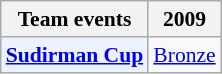<table class="wikitable" style="font-size: 90%; text-align:center">
<tr>
<th>Team events</th>
<th>2009</th>
</tr>
<tr>
<td bgcolor="#ECF2FF"; align="left"><strong><a href='#'>Sudirman Cup</a></strong></td>
<td> <a href='#'>Bronze</a></td>
</tr>
</table>
